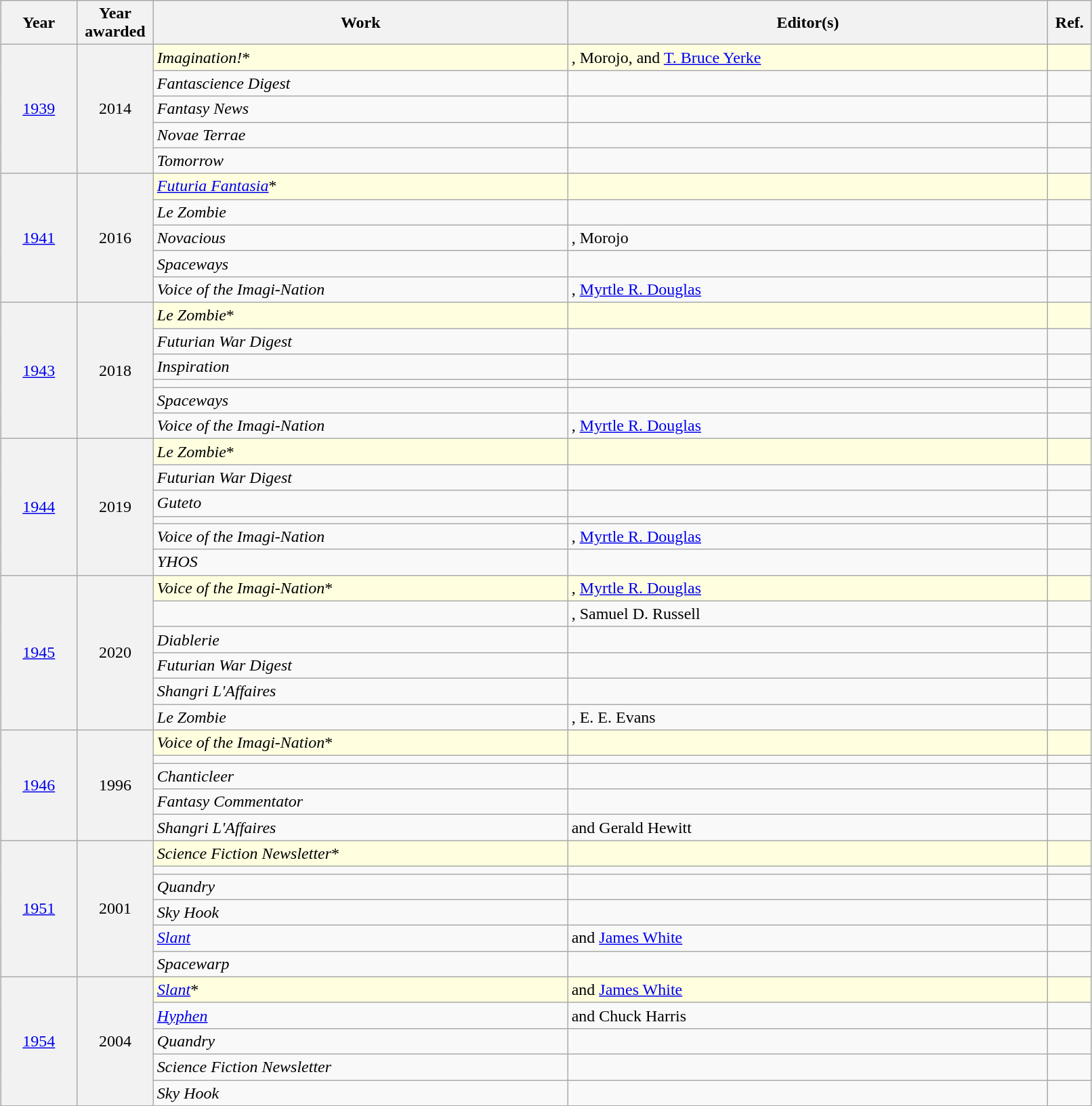<table class="sortable wikitable" width="85%" cellpadding="5" style="margin: 1em auto 1em auto">
<tr>
<th width="7%" scope="col">Year</th>
<th width="7%" scope="col">Year awarded</th>
<th width="38%" scope="col">Work</th>
<th width="44%" scope="col">Editor(s)</th>
<th width="4%" scope="col" class="unsortable">Ref.</th>
</tr>
<tr style="background:lightyellow;">
<th scope="rowgroup" align="center" rowspan="5" style="font-weight:normal;"><a href='#'>1939</a></th>
<th align="center" rowspan="5" style="font-weight:normal;">2014</th>
<td><em>Imagination!</em>*</td>
<td>, Morojo, and <a href='#'>T. Bruce Yerke</a></td>
<td align="center"></td>
</tr>
<tr>
<td><em>Fantascience Digest</em></td>
<td></td>
<td align="center"></td>
</tr>
<tr>
<td><em>Fantasy News</em></td>
<td></td>
<td align="center"></td>
</tr>
<tr>
<td><em>Novae Terrae</em></td>
<td></td>
<td align="center"></td>
</tr>
<tr>
<td><em>Tomorrow</em></td>
<td></td>
<td align="center"></td>
</tr>
<tr style="background:lightyellow;">
<th scope="rowgroup" align="center" rowspan="5" style="font-weight:normal;"><a href='#'>1941</a></th>
<th align="center" rowspan="5" style="font-weight:normal;">2016</th>
<td><em><a href='#'>Futuria Fantasia</a></em>*</td>
<td></td>
<td align="center"></td>
</tr>
<tr>
<td><em>Le Zombie</em></td>
<td></td>
<td align="center"></td>
</tr>
<tr>
<td><em>Novacious</em></td>
<td>, Morojo</td>
<td align="center"></td>
</tr>
<tr>
<td><em>Spaceways</em></td>
<td></td>
<td align="center"></td>
</tr>
<tr>
<td><em>Voice of the Imagi-Nation</em></td>
<td>, <a href='#'>Myrtle R. Douglas</a></td>
<td align="center"></td>
</tr>
<tr style="background:lightyellow;">
<th scope="rowgroup" align="center" rowspan="6" style="font-weight:normal;"><a href='#'>1943</a></th>
<th align="center" rowspan="6" style="font-weight:normal;">2018</th>
<td><em>Le Zombie</em>*</td>
<td></td>
<td align="center"></td>
</tr>
<tr>
<td><em>Futurian War Digest</em></td>
<td></td>
<td align="center"></td>
</tr>
<tr>
<td><em>Inspiration</em></td>
<td></td>
<td align="center"></td>
</tr>
<tr>
<td><em></em></td>
<td></td>
<td align="center"></td>
</tr>
<tr>
<td><em>Spaceways</em></td>
<td></td>
<td align="center"></td>
</tr>
<tr>
<td><em>Voice of the Imagi-Nation</em></td>
<td>, <a href='#'>Myrtle R. Douglas</a></td>
<td align="center"></td>
</tr>
<tr style="background:lightyellow;">
<th scope="rowgroup" align="center" rowspan="6" style="font-weight:normal;"><a href='#'>1944</a></th>
<th align="center" rowspan="6" style="font-weight:normal;">2019</th>
<td><em>Le Zombie</em>*</td>
<td></td>
<td align="center"></td>
</tr>
<tr>
<td><em>Futurian War Digest</em></td>
<td></td>
<td align="center"></td>
</tr>
<tr>
<td><em>Guteto</em></td>
<td></td>
<td align="center"></td>
</tr>
<tr>
<td><em></em></td>
<td></td>
<td align="center"></td>
</tr>
<tr>
<td><em>Voice of the Imagi-Nation</em></td>
<td>, <a href='#'>Myrtle R. Douglas</a></td>
<td align="center"></td>
</tr>
<tr>
<td><em>YHOS</em></td>
<td></td>
<td align="center"></td>
</tr>
<tr style="background:lightyellow;">
<th scope="rowgroup" align="center" rowspan="6" style="font-weight:normal;"><a href='#'>1945</a></th>
<th align="center" rowspan="6" style="font-weight:normal;">2020</th>
<td><em>Voice of the Imagi-Nation</em>*</td>
<td>, <a href='#'>Myrtle R. Douglas</a></td>
<td align="center"></td>
</tr>
<tr>
<td></td>
<td>, Samuel D. Russell</td>
<td align="center"></td>
</tr>
<tr>
<td><em>Diablerie</em></td>
<td></td>
<td align="center"></td>
</tr>
<tr>
<td><em>Futurian War Digest</em></td>
<td></td>
<td align="center"></td>
</tr>
<tr>
<td><em>Shangri L'Affaires</em></td>
<td></td>
<td align="center"></td>
</tr>
<tr>
<td><em>Le Zombie</em></td>
<td>, E. E. Evans</td>
<td align="center"></td>
</tr>
<tr style="background:lightyellow;">
<th scope="rowgroup" align="center" rowspan="5" style="font-weight:normal;"><a href='#'>1946</a></th>
<th align="center" rowspan="5" style="font-weight:normal;">1996</th>
<td><em>Voice of the Imagi-Nation</em>*</td>
<td></td>
<td align="center"></td>
</tr>
<tr>
<td></td>
<td></td>
<td align="center"></td>
</tr>
<tr>
<td><em>Chanticleer</em></td>
<td></td>
<td align="center"></td>
</tr>
<tr>
<td><em>Fantasy Commentator</em></td>
<td></td>
<td align="center"></td>
</tr>
<tr>
<td><em>Shangri L'Affaires</em></td>
<td> and Gerald Hewitt</td>
<td align="center"></td>
</tr>
<tr style="background:lightyellow;">
<th scope="rowgroup" align="center" rowspan="6" style="font-weight:normal;"><a href='#'>1951</a></th>
<th align="center" rowspan="6" style="font-weight:normal;">2001</th>
<td><em>Science Fiction Newsletter</em>*</td>
<td></td>
<td align="center"></td>
</tr>
<tr>
<td></td>
<td></td>
<td align="center"></td>
</tr>
<tr>
<td><em>Quandry</em></td>
<td></td>
<td align="center"></td>
</tr>
<tr>
<td><em>Sky Hook</em></td>
<td></td>
<td align="center"></td>
</tr>
<tr>
<td><em><a href='#'>Slant</a></em></td>
<td> and <a href='#'>James White</a></td>
<td align="center"></td>
</tr>
<tr>
<td><em>Spacewarp</em></td>
<td></td>
<td align="center"></td>
</tr>
<tr style="background:lightyellow;">
<th scope="rowgroup" align="center" rowspan="5" style="font-weight:normal;"><a href='#'>1954</a></th>
<th align="center" rowspan="5" style="font-weight:normal;">2004</th>
<td><em><a href='#'>Slant</a></em>*</td>
<td> and <a href='#'>James White</a></td>
<td align="center"></td>
</tr>
<tr>
<td><em><a href='#'>Hyphen</a></em></td>
<td> and Chuck Harris</td>
<td align="center"></td>
</tr>
<tr>
<td><em>Quandry</em></td>
<td></td>
<td align="center"></td>
</tr>
<tr>
<td><em>Science Fiction Newsletter</em></td>
<td></td>
<td align="center"></td>
</tr>
<tr>
<td><em>Sky Hook</em></td>
<td></td>
<td align="center"></td>
</tr>
</table>
